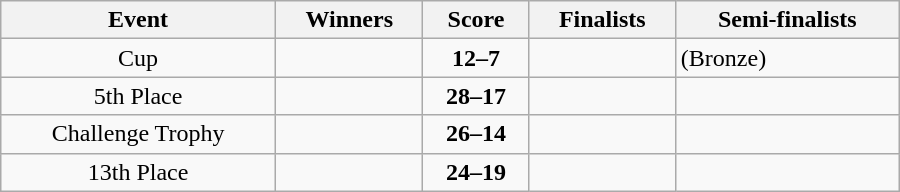<table class="wikitable" width=600 style="text-align: center">
<tr>
<th>Event</th>
<th>Winners</th>
<th>Score</th>
<th>Finalists</th>
<th>Semi-finalists</th>
</tr>
<tr>
<td>Cup</td>
<td align=left><strong>  </strong></td>
<td><strong>12–7</strong></td>
<td align=left></td>
<td align=left> (Bronze)<br> </td>
</tr>
<tr>
<td>5th Place</td>
<td align=left><strong>  </strong></td>
<td><strong>28–17</strong></td>
<td align=left></td>
<td align=left><br></td>
</tr>
<tr>
<td>Challenge Trophy</td>
<td align=left><strong></strong></td>
<td><strong>26–14</strong></td>
<td align=left></td>
<td align=left><br></td>
</tr>
<tr>
<td>13th Place</td>
<td align=left><strong></strong></td>
<td><strong>24–19</strong></td>
<td align=left></td>
<td align=left><br></td>
</tr>
</table>
